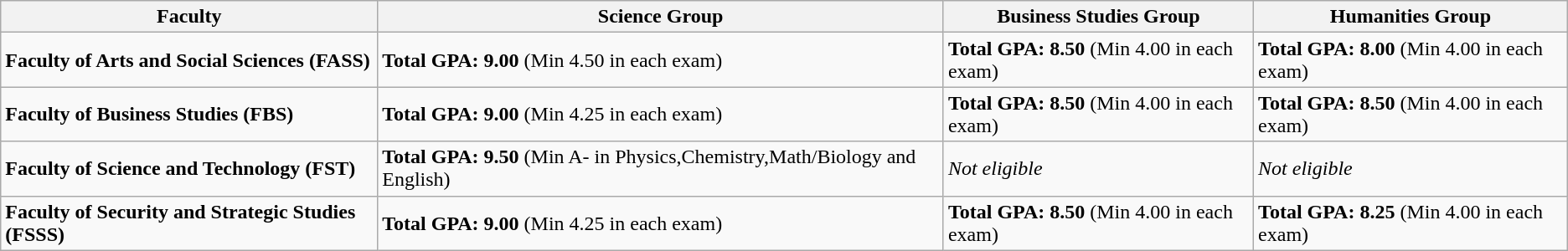<table class="wikitable">
<tr>
<th><strong>Faculty</strong></th>
<th><strong>Science Group</strong></th>
<th><strong>Business Studies Group</strong></th>
<th><strong>Humanities Group</strong></th>
</tr>
<tr>
<td><strong>Faculty of Arts and Social Sciences (FASS)</strong></td>
<td><strong>Total GPA: 9.00</strong> (Min 4.50 in each exam)</td>
<td><strong>Total GPA: 8.50</strong> (Min 4.00 in each exam)</td>
<td><strong>Total GPA: 8.00</strong> (Min 4.00 in each exam)</td>
</tr>
<tr>
<td><strong>Faculty of Business Studies (FBS)</strong></td>
<td><strong>Total GPA: 9.00</strong> (Min 4.25 in each exam)</td>
<td><strong>Total GPA: 8.50</strong> (Min 4.00 in each exam)</td>
<td><strong>Total GPA: 8.50</strong> (Min 4.00 in each exam)</td>
</tr>
<tr>
<td><strong>Faculty of Science and Technology (FST)</strong></td>
<td><strong>Total GPA: 9.50</strong> (Min A- in Physics,Chemistry,Math/Biology and English)</td>
<td><em>Not eligible</em></td>
<td><em>Not eligible</em></td>
</tr>
<tr>
<td><strong>Faculty of Security and Strategic Studies (FSSS)</strong></td>
<td><strong>Total GPA:</strong> <strong>9.00</strong> (Min 4.25 in each exam)</td>
<td><strong>Total GPA: 8.50</strong> (Min 4.00 in each exam)</td>
<td><strong>Total GPA: 8.25</strong> (Min 4.00 in each exam)</td>
</tr>
</table>
